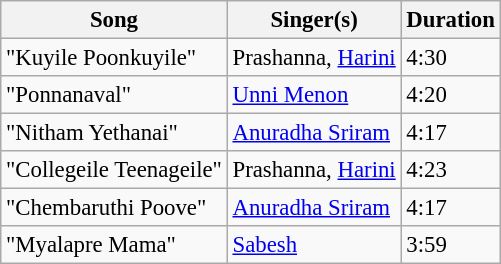<table class="wikitable" style="font-size:95%;">
<tr>
<th>Song</th>
<th>Singer(s)</th>
<th>Duration</th>
</tr>
<tr>
<td>"Kuyile Poonkuyile"</td>
<td>Prashanna, <a href='#'>Harini</a></td>
<td>4:30</td>
</tr>
<tr>
<td>"Ponnanaval"</td>
<td><a href='#'>Unni Menon</a></td>
<td>4:20</td>
</tr>
<tr>
<td>"Nitham Yethanai"</td>
<td><a href='#'>Anuradha Sriram</a></td>
<td>4:17</td>
</tr>
<tr>
<td>"Collegeile Teenageile"</td>
<td>Prashanna, <a href='#'>Harini</a></td>
<td>4:23</td>
</tr>
<tr>
<td>"Chembaruthi Poove"</td>
<td><a href='#'>Anuradha Sriram</a></td>
<td>4:17</td>
</tr>
<tr>
<td>"Myalapre Mama"</td>
<td><a href='#'>Sabesh</a></td>
<td>3:59</td>
</tr>
</table>
